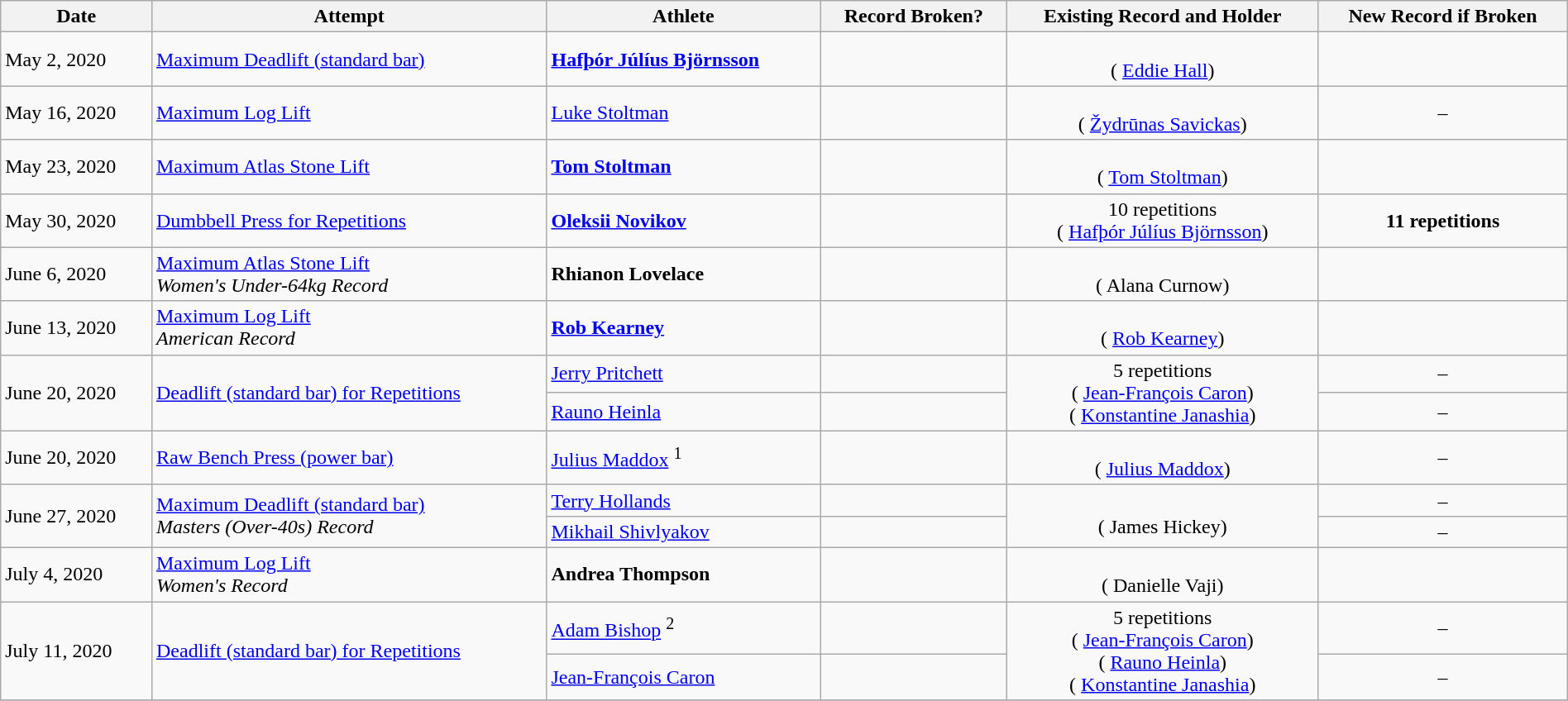<table class="wikitable sortable" style="display: inline-table;width: 100%;">
<tr>
<th>Date</th>
<th>Attempt</th>
<th>Athlete</th>
<th>Record Broken?</th>
<th>Existing Record and Holder</th>
<th>New Record if Broken</th>
</tr>
<tr>
<td>May 2, 2020</td>
<td><a href='#'>Maximum Deadlift (standard bar)</a></td>
<td> <strong><a href='#'>Hafþór Júlíus Björnsson</a></strong></td>
<td></td>
<td align=center> <br> ( <a href='#'>Eddie Hall</a>)</td>
<td align=center><strong></strong></td>
</tr>
<tr>
<td>May 16, 2020</td>
<td><a href='#'>Maximum Log Lift</a></td>
<td> <a href='#'>Luke Stoltman</a></td>
<td></td>
<td align=center> <br> ( <a href='#'>Žydrūnas Savickas</a>)</td>
<td align=center>–</td>
</tr>
<tr>
<td>May 23, 2020</td>
<td><a href='#'>Maximum Atlas Stone Lift</a></td>
<td> <strong><a href='#'>Tom Stoltman</a></strong></td>
<td></td>
<td align=center> <br> ( <a href='#'>Tom Stoltman</a>)</td>
<td align=center><strong></strong></td>
</tr>
<tr>
<td>May 30, 2020</td>
<td><a href='#'> Dumbbell Press for Repetitions</a></td>
<td> <strong><a href='#'>Oleksii Novikov</a></strong></td>
<td></td>
<td align=center>10 repetitions <br> ( <a href='#'>Hafþór Júlíus Björnsson</a>)</td>
<td align=center><strong>11 repetitions</strong></td>
</tr>
<tr>
<td>June 6, 2020</td>
<td><a href='#'>Maximum Atlas Stone Lift</a> <br> <em>Women's Under-64kg Record</em></td>
<td> <strong>Rhianon Lovelace</strong></td>
<td></td>
<td align=center> <br> ( Alana Curnow)</td>
<td align=center><strong></strong></td>
</tr>
<tr>
<td>June 13, 2020</td>
<td><a href='#'>Maximum Log Lift</a>  <br> <em>American Record</em></td>
<td> <strong><a href='#'>Rob Kearney</a></strong></td>
<td></td>
<td align=center> <br> ( <a href='#'>Rob Kearney</a>)</td>
<td align=center><strong></strong></td>
</tr>
<tr>
<td rowspan=2>June 20, 2020</td>
<td rowspan=2><a href='#'> Deadlift (standard bar) for Repetitions</a></td>
<td> <a href='#'>Jerry Pritchett</a></td>
<td></td>
<td rowspan=2 align=center>5 repetitions <br> ( <a href='#'>Jean-François Caron</a>) <br> ( <a href='#'>Konstantine Janashia</a>)</td>
<td align=center>–</td>
</tr>
<tr>
<td> <a href='#'>Rauno Heinla</a></td>
<td></td>
<td align=center>–</td>
</tr>
<tr>
<td>June 20, 2020</td>
<td><a href='#'>Raw Bench Press (power bar)</a></td>
<td> <a href='#'>Julius Maddox</a> <sup>1</sup></td>
<td></td>
<td align=center> <br> ( <a href='#'>Julius Maddox</a>)</td>
<td align=center>–</td>
</tr>
<tr>
<td rowspan=2>June 27, 2020</td>
<td rowspan=2><a href='#'>Maximum Deadlift (standard bar)</a> <br> <em>Masters (Over-40s) Record</em></td>
<td> <a href='#'>Terry Hollands</a></td>
<td></td>
<td rowspan=2 align=center> <br> ( James Hickey)</td>
<td align=center>–</td>
</tr>
<tr>
<td> <a href='#'>Mikhail Shivlyakov</a></td>
<td></td>
<td align=center>–</td>
</tr>
<tr>
<td>July 4, 2020</td>
<td><a href='#'>Maximum Log Lift</a> <br> <em>Women's Record</em></td>
<td> <strong>Andrea Thompson</strong></td>
<td></td>
<td align=center> <br> ( Danielle Vaji)</td>
<td align=center><strong></strong></td>
</tr>
<tr>
<td rowspan=2>July 11, 2020</td>
<td rowspan=2><a href='#'> Deadlift (standard bar) for Repetitions</a></td>
<td> <a href='#'>Adam Bishop</a> <sup>2</sup></td>
<td></td>
<td rowspan=2 align=center>5 repetitions <br> ( <a href='#'>Jean-François Caron</a>) <br> ( <a href='#'>Rauno Heinla</a>) <br> ( <a href='#'>Konstantine Janashia</a>)</td>
<td align=center>–</td>
</tr>
<tr>
<td> <a href='#'>Jean-François Caron</a></td>
<td></td>
<td align=center>–</td>
</tr>
<tr>
</tr>
</table>
